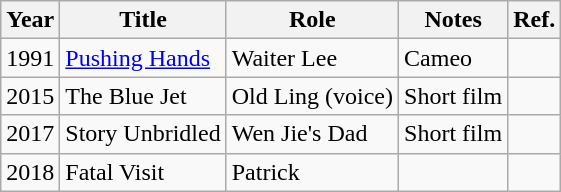<table class="wikitable">
<tr>
<th>Year</th>
<th>Title</th>
<th>Role</th>
<th>Notes</th>
<th>Ref.</th>
</tr>
<tr>
<td>1991</td>
<td><a href='#'>Pushing Hands</a></td>
<td>Waiter Lee</td>
<td>Cameo</td>
<td></td>
</tr>
<tr>
<td>2015</td>
<td>The Blue Jet</td>
<td>Old Ling (voice)</td>
<td>Short film</td>
<td></td>
</tr>
<tr>
<td>2017</td>
<td>Story Unbridled</td>
<td>Wen Jie's Dad</td>
<td>Short film</td>
<td></td>
</tr>
<tr>
<td>2018</td>
<td>Fatal Visit</td>
<td>Patrick</td>
<td></td>
<td></td>
</tr>
</table>
